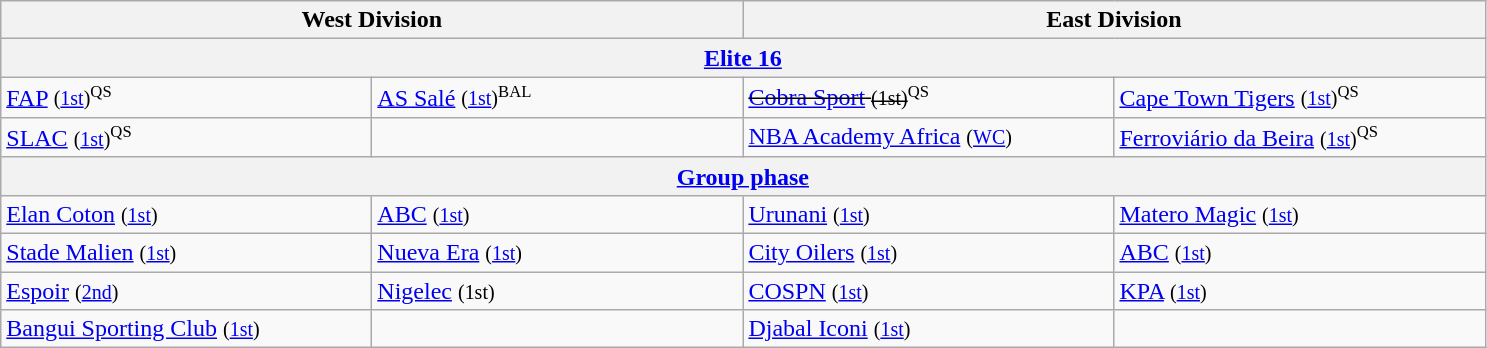<table class="wikitable">
<tr>
<th colspan="2">West Division</th>
<th colspan="2">East Division</th>
</tr>
<tr>
<th colspan="4"><a href='#'>Elite 16</a></th>
</tr>
<tr>
<td> <a href='#'>FAP</a> <small>(<a href='#'>1st</a>)<sup>QS</sup></small></td>
<td> <a href='#'>AS Salé</a> <small>(<a href='#'>1st</a>)<sup>BAL</sup></small></td>
<td> <s><a href='#'>Cobra Sport</a> <small>(1st)</small></s><small><sup>QS</sup></small></td>
<td> <a href='#'>Cape Town Tigers</a> <small>(<a href='#'>1st</a>)<sup>QS</sup></small></td>
</tr>
<tr>
<td> <a href='#'>SLAC</a> <small>(<a href='#'>1st</a>)<sup>QS</sup></small></td>
<td></td>
<td><a href='#'>NBA Academy Africa</a> <small>(<a href='#'>WC</a>)</small></td>
<td> <a href='#'>Ferroviário da Beira</a> <small>(<a href='#'>1st</a>)<sup>QS</sup></small></td>
</tr>
<tr>
<th colspan="4"><a href='#'>Group phase</a></th>
</tr>
<tr>
<td width="240"> <a href='#'>Elan Coton</a> <small>(<a href='#'>1st</a>)</small></td>
<td width="240"> <a href='#'>ABC</a> <small>(<a href='#'>1st</a>)</small></td>
<td width="240"> <a href='#'>Urunani</a> <small>(<a href='#'>1st</a>)</small></td>
<td width="240"> <a href='#'>Matero Magic</a> <small>(<a href='#'>1st</a>)</small></td>
</tr>
<tr>
<td> <a href='#'>Stade Malien</a> <small>(<a href='#'>1st</a>)</small></td>
<td> <a href='#'>Nueva Era</a> <small>(<a href='#'>1st</a>)</small></td>
<td> <a href='#'>City Oilers</a> <small>(<a href='#'>1st</a>)</small></td>
<td> <a href='#'>ABC</a> <small>(<a href='#'>1st</a>)</small></td>
</tr>
<tr>
<td> <a href='#'>Espoir</a> <small>(<a href='#'>2nd</a>)</small></td>
<td> <a href='#'>Nigelec</a> <small>(1st)</small></td>
<td> <a href='#'>COSPN</a> <small>(<a href='#'>1st</a>)</small></td>
<td> <a href='#'>KPA</a> <small>(<a href='#'>1st</a>)</small></td>
</tr>
<tr>
<td> <a href='#'>Bangui Sporting Club</a> <small>(<a href='#'>1st</a>)</small></td>
<td></td>
<td> <a href='#'>Djabal Iconi</a> <small>(<a href='#'>1st</a>)</small></td>
<td></td>
</tr>
</table>
